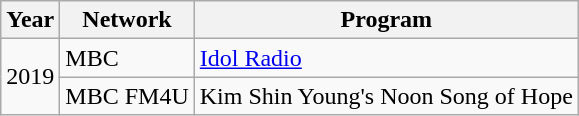<table class="wikitable">
<tr>
<th>Year</th>
<th>Network</th>
<th>Program</th>
</tr>
<tr>
<td rowspan="2">2019</td>
<td>MBC</td>
<td><a href='#'>Idol Radio</a></td>
</tr>
<tr>
<td>MBC FM4U</td>
<td>Kim Shin Young's Noon Song of Hope</td>
</tr>
</table>
